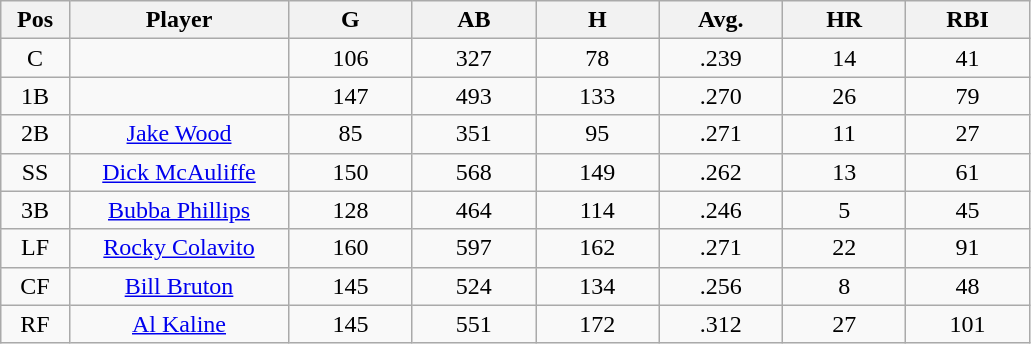<table class="wikitable sortable">
<tr>
<th bgcolor="#DDDDFF" width="5%">Pos</th>
<th bgcolor="#DDDDFF" width="16%">Player</th>
<th bgcolor="#DDDDFF" width="9%">G</th>
<th bgcolor="#DDDDFF" width="9%">AB</th>
<th bgcolor="#DDDDFF" width="9%">H</th>
<th bgcolor="#DDDDFF" width="9%">Avg.</th>
<th bgcolor="#DDDDFF" width="9%">HR</th>
<th bgcolor="#DDDDFF" width="9%">RBI</th>
</tr>
<tr align="center">
<td>C</td>
<td></td>
<td>106</td>
<td>327</td>
<td>78</td>
<td>.239</td>
<td>14</td>
<td>41</td>
</tr>
<tr align="center">
<td>1B</td>
<td></td>
<td>147</td>
<td>493</td>
<td>133</td>
<td>.270</td>
<td>26</td>
<td>79</td>
</tr>
<tr align="center">
<td>2B</td>
<td><a href='#'>Jake Wood</a></td>
<td>85</td>
<td>351</td>
<td>95</td>
<td>.271</td>
<td>11</td>
<td>27</td>
</tr>
<tr align=center>
<td>SS</td>
<td><a href='#'>Dick McAuliffe</a></td>
<td>150</td>
<td>568</td>
<td>149</td>
<td>.262</td>
<td>13</td>
<td>61</td>
</tr>
<tr align=center>
<td>3B</td>
<td><a href='#'>Bubba Phillips</a></td>
<td>128</td>
<td>464</td>
<td>114</td>
<td>.246</td>
<td>5</td>
<td>45</td>
</tr>
<tr align=center>
<td>LF</td>
<td><a href='#'>Rocky Colavito</a></td>
<td>160</td>
<td>597</td>
<td>162</td>
<td>.271</td>
<td>22</td>
<td>91</td>
</tr>
<tr align=center>
<td>CF</td>
<td><a href='#'>Bill Bruton</a></td>
<td>145</td>
<td>524</td>
<td>134</td>
<td>.256</td>
<td>8</td>
<td>48</td>
</tr>
<tr align=center>
<td>RF</td>
<td><a href='#'>Al Kaline</a></td>
<td>145</td>
<td>551</td>
<td>172</td>
<td>.312</td>
<td>27</td>
<td>101</td>
</tr>
</table>
